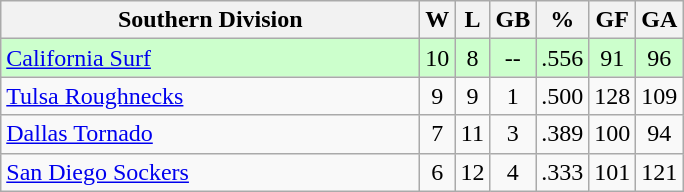<table class="wikitable" style="text-align:center">
<tr>
<th style="width:17em">Southern Division</th>
<th>W</th>
<th>L</th>
<th>GB</th>
<th>%</th>
<th>GF</th>
<th>GA</th>
</tr>
<tr bgcolor=#ccffcc align=center>
<td align=left><a href='#'>California Surf</a></td>
<td>10</td>
<td>8</td>
<td>--</td>
<td>.556</td>
<td>91</td>
<td>96</td>
</tr>
<tr>
<td align=left><a href='#'>Tulsa Roughnecks</a></td>
<td>9</td>
<td>9</td>
<td>1</td>
<td>.500</td>
<td>128</td>
<td>109</td>
</tr>
<tr>
<td align=left><a href='#'>Dallas Tornado</a></td>
<td>7</td>
<td>11</td>
<td>3</td>
<td>.389</td>
<td>100</td>
<td>94</td>
</tr>
<tr>
<td align=left><a href='#'>San Diego Sockers</a></td>
<td>6</td>
<td>12</td>
<td>4</td>
<td>.333</td>
<td>101</td>
<td>121</td>
</tr>
</table>
